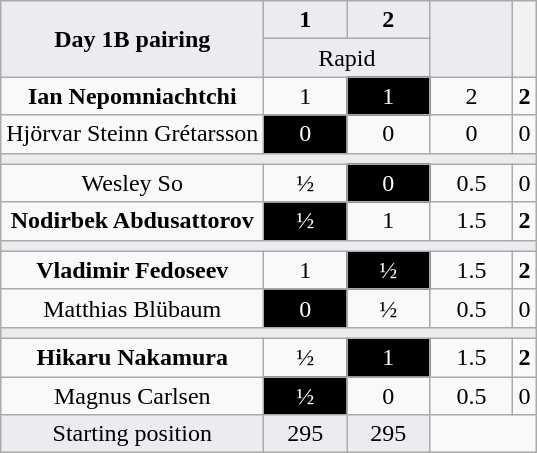<table class="wikitable">
<tr>
<th rowspan = "2" style="background-color: #eaecf0">Day 1B pairing</th>
<th style="width: 3em;background-color: #eaecf0">1</th>
<th style="width: 3em;background-color: #eaecf0">2</th>
<th rowspan = "2" style="width: 3em;background-color: #eaecf0"></th>
<th rowspan= "2"></th>
</tr>
<tr style="text-align:center">
<td style="background-color: #eaecf0" colspan="2">Rapid</td>
</tr>
<tr>
<td style="text-align:center"> <strong>Ian Nepomniachtchi</strong></td>
<td style="text-align:center">1</td>
<td style="text-align:center; background:black; color:white">1</td>
<td style="text-align:center">2</td>
<td style="text-align:center"><strong>2</strong></td>
</tr>
<tr>
<td style="text-align:center"> Hjörvar Steinn Grétarsson</td>
<td style="text-align:center; background:black; color:white">0</td>
<td style="text-align:center">0</td>
<td style="text-align:center">0</td>
<td style="text-align:center">0</td>
</tr>
<tr>
<td colspan="15" style="background-color: #eaecf0"></td>
</tr>
<tr>
<td style="text-align:center"> Wesley So</td>
<td style="text-align:center">½</td>
<td style="text-align:center; background:black; color:white">0</td>
<td style="text-align:center">0.5</td>
<td style="text-align:center">0</td>
</tr>
<tr>
<td style="text-align:center"> <strong>Nodirbek Abdusattorov</strong></td>
<td style="text-align:center; background:black; color:white">½</td>
<td style="text-align:center">1</td>
<td style="text-align:center">1.5</td>
<td style="text-align:center"><strong>2</strong></td>
</tr>
<tr>
<td colspan="15" style="background-color: #eaecf0"></td>
</tr>
<tr>
<td style="text-align:center"> <strong>Vladimir Fedoseev</strong></td>
<td style="text-align:center">1</td>
<td style="text-align:center; background:black; color:white">½</td>
<td style="text-align:center">1.5</td>
<td style="text-align:center"><strong>2</strong></td>
</tr>
<tr>
<td style="text-align:center"> Matthias Blübaum</td>
<td style="text-align:center; background:black; color:white">0</td>
<td style="text-align:center">½</td>
<td style="text-align:center">0.5</td>
<td style="text-align:center">0</td>
</tr>
<tr>
<td colspan="15" style="background-color: #eaecf0"></td>
</tr>
<tr>
<td style="text-align:center"> <strong>Hikaru Nakamura</strong></td>
<td style="text-align:center">½</td>
<td style="text-align:center; background:black; color:white">1</td>
<td style="text-align:center">1.5</td>
<td style="text-align:center"><strong>2</strong></td>
</tr>
<tr>
<td style="text-align:center"> Magnus Carlsen</td>
<td style="text-align:center; background:black; color:white">½</td>
<td style="text-align:center">0</td>
<td style="text-align:center">0.5</td>
<td style="text-align:center">0</td>
</tr>
<tr style="background-color: #eaecf0">
<td style="text-align:center">Starting position</td>
<td style="text-align:center">295</td>
<td style="text-align:center">295</td>
</tr>
</table>
